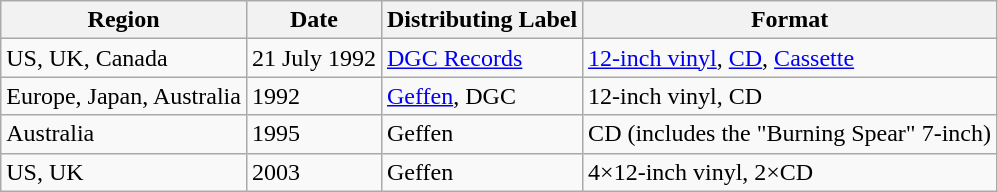<table class="wikitable">
<tr>
<th>Region</th>
<th>Date</th>
<th>Distributing Label</th>
<th>Format</th>
</tr>
<tr>
<td>US, UK, Canada</td>
<td>21 July 1992</td>
<td><a href='#'>DGC Records</a></td>
<td><a href='#'>12-inch vinyl</a>, <a href='#'>CD</a>, <a href='#'>Cassette</a></td>
</tr>
<tr>
<td>Europe, Japan, Australia</td>
<td>1992</td>
<td><a href='#'>Geffen</a>, DGC</td>
<td>12-inch vinyl, CD</td>
</tr>
<tr>
<td>Australia</td>
<td>1995</td>
<td>Geffen</td>
<td>CD (includes the "Burning Spear" 7-inch)</td>
</tr>
<tr>
<td>US, UK</td>
<td>2003</td>
<td>Geffen</td>
<td>4×12-inch vinyl, 2×CD</td>
</tr>
</table>
